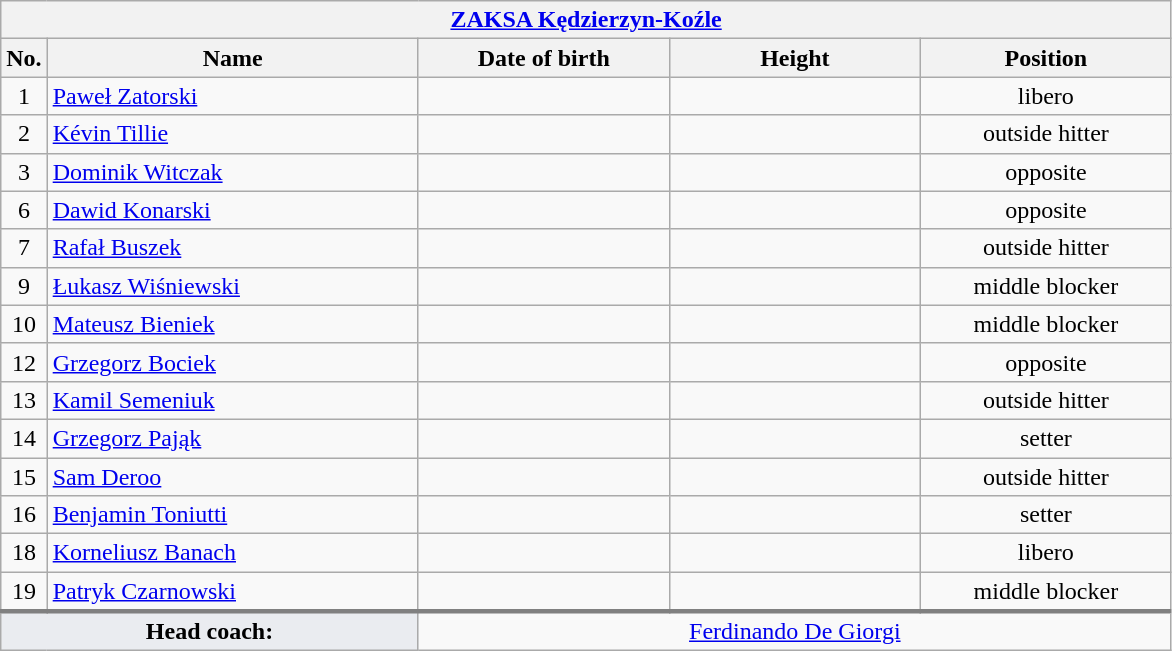<table class="wikitable collapsible collapsed" style="font-size:100%; text-align:center">
<tr>
<th colspan=5 style="width:30em"><a href='#'>ZAKSA Kędzierzyn-Koźle</a></th>
</tr>
<tr>
<th>No.</th>
<th style="width:15em">Name</th>
<th style="width:10em">Date of birth</th>
<th style="width:10em">Height</th>
<th style="width:10em">Position</th>
</tr>
<tr>
<td>1</td>
<td align=left> <a href='#'>Paweł Zatorski</a></td>
<td align=right></td>
<td></td>
<td>libero</td>
</tr>
<tr>
<td>2</td>
<td align=left> <a href='#'>Kévin Tillie</a></td>
<td align=right></td>
<td></td>
<td>outside hitter</td>
</tr>
<tr>
<td>3</td>
<td align=left> <a href='#'>Dominik Witczak</a></td>
<td align=right></td>
<td></td>
<td>opposite</td>
</tr>
<tr>
<td>6</td>
<td align=left> <a href='#'>Dawid Konarski</a></td>
<td align=right></td>
<td></td>
<td>opposite</td>
</tr>
<tr>
<td>7</td>
<td align=left> <a href='#'>Rafał Buszek</a></td>
<td align=right></td>
<td></td>
<td>outside hitter</td>
</tr>
<tr>
<td>9</td>
<td align=left> <a href='#'>Łukasz Wiśniewski</a></td>
<td align=right></td>
<td></td>
<td>middle blocker</td>
</tr>
<tr>
<td>10</td>
<td align=left> <a href='#'>Mateusz Bieniek</a></td>
<td align=right></td>
<td></td>
<td>middle blocker</td>
</tr>
<tr>
<td>12</td>
<td align=left> <a href='#'>Grzegorz Bociek</a></td>
<td align=right></td>
<td></td>
<td>opposite</td>
</tr>
<tr>
<td>13</td>
<td align=left> <a href='#'>Kamil Semeniuk</a></td>
<td align=right></td>
<td></td>
<td>outside hitter</td>
</tr>
<tr>
<td>14</td>
<td align=left> <a href='#'>Grzegorz Pająk</a></td>
<td align=right></td>
<td></td>
<td>setter</td>
</tr>
<tr>
<td>15</td>
<td align=left> <a href='#'>Sam Deroo</a></td>
<td align=right></td>
<td></td>
<td>outside hitter</td>
</tr>
<tr>
<td>16</td>
<td align=left> <a href='#'>Benjamin Toniutti</a></td>
<td align=right></td>
<td></td>
<td>setter</td>
</tr>
<tr>
<td>18</td>
<td align=left> <a href='#'>Korneliusz Banach</a></td>
<td align=right></td>
<td></td>
<td>libero</td>
</tr>
<tr>
<td>19</td>
<td align=left> <a href='#'>Patryk Czarnowski</a></td>
<td align=right></td>
<td></td>
<td>middle blocker</td>
</tr>
<tr style="border-top: 3px solid grey">
<td colspan=2 style="background:#EAECF0"><strong>Head coach:</strong></td>
<td colspan=3> <a href='#'>Ferdinando De Giorgi</a></td>
</tr>
</table>
